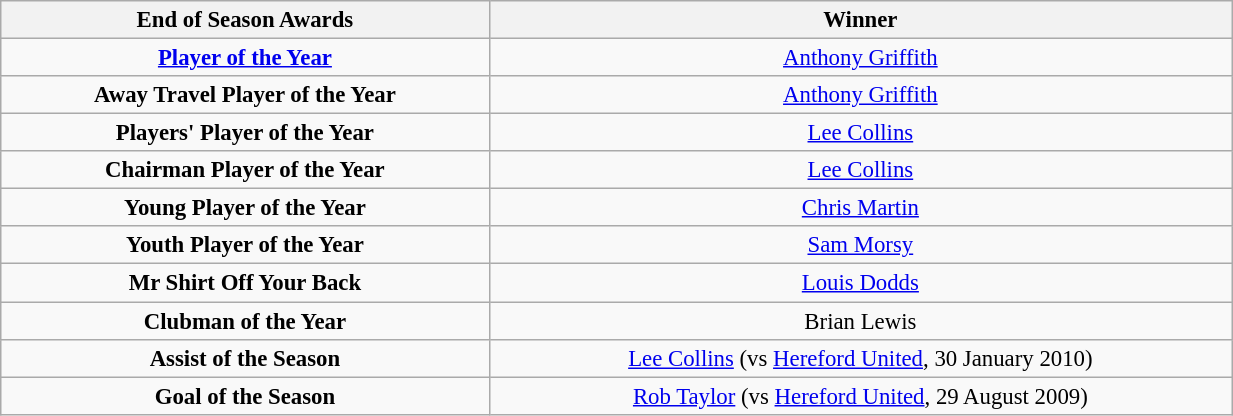<table class="wikitable" style="text-align:center; font-size:95%;width:65%; text-align:left">
<tr>
<th>End of Season Awards</th>
<th>Winner</th>
</tr>
<tr --->
<td align="center"><strong><a href='#'>Player of the Year</a></strong></td>
<td align="center"><a href='#'>Anthony Griffith</a></td>
</tr>
<tr --->
<td align="center"><strong>Away Travel Player of the Year</strong></td>
<td align="center"><a href='#'>Anthony Griffith</a></td>
</tr>
<tr --->
<td align="center"><strong>Players' Player of the Year</strong></td>
<td align="center"><a href='#'>Lee Collins</a></td>
</tr>
<tr --->
<td align="center"><strong>Chairman Player of the Year</strong></td>
<td align="center"><a href='#'>Lee Collins</a></td>
</tr>
<tr --->
<td align="center"><strong>Young Player of the Year</strong></td>
<td align="center"><a href='#'>Chris Martin</a></td>
</tr>
<tr --->
<td align="center"><strong>Youth Player of the Year</strong></td>
<td align="center"><a href='#'>Sam Morsy</a></td>
</tr>
<tr --->
<td align="center"><strong>Mr Shirt Off Your Back</strong></td>
<td align="center"><a href='#'>Louis Dodds</a></td>
</tr>
<tr --->
<td align="center"><strong>Clubman of the Year</strong></td>
<td align="center">Brian Lewis</td>
</tr>
<tr --->
<td align="center"><strong>Assist of the Season</strong></td>
<td align="center"><a href='#'>Lee Collins</a> (vs <a href='#'>Hereford United</a>, 30 January 2010)</td>
</tr>
<tr --->
<td align="center"><strong>Goal of the Season</strong></td>
<td align="center"><a href='#'>Rob Taylor</a> (vs <a href='#'>Hereford United</a>, 29 August 2009)</td>
</tr>
</table>
